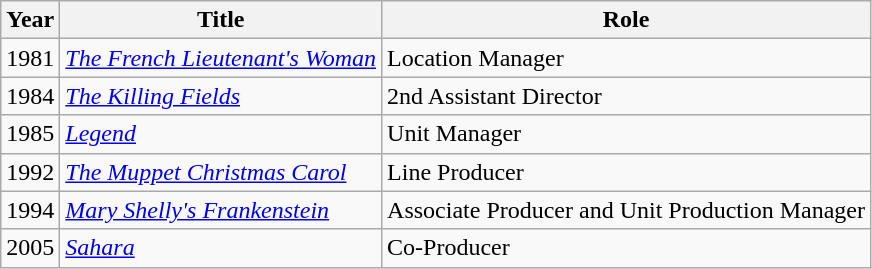<table class="wikitable">
<tr>
<th>Year</th>
<th>Title</th>
<th>Role</th>
</tr>
<tr>
<td>1981</td>
<td><em><a href='#'>The French Lieutenant's Woman</a></em></td>
<td>Location Manager</td>
</tr>
<tr>
<td>1984</td>
<td><em><a href='#'>The Killing Fields</a></em></td>
<td>2nd Assistant Director</td>
</tr>
<tr>
<td>1985</td>
<td><em><a href='#'>Legend</a></em></td>
<td>Unit Manager</td>
</tr>
<tr>
<td>1992</td>
<td><em><a href='#'>The Muppet Christmas Carol</a></em></td>
<td>Line Producer</td>
</tr>
<tr>
<td>1994</td>
<td><em><a href='#'>Mary Shelly's Frankenstein</a></em></td>
<td>Associate Producer and Unit Production Manager</td>
</tr>
<tr>
<td>2005</td>
<td><em><a href='#'>Sahara</a></em></td>
<td>Co-Producer</td>
</tr>
</table>
